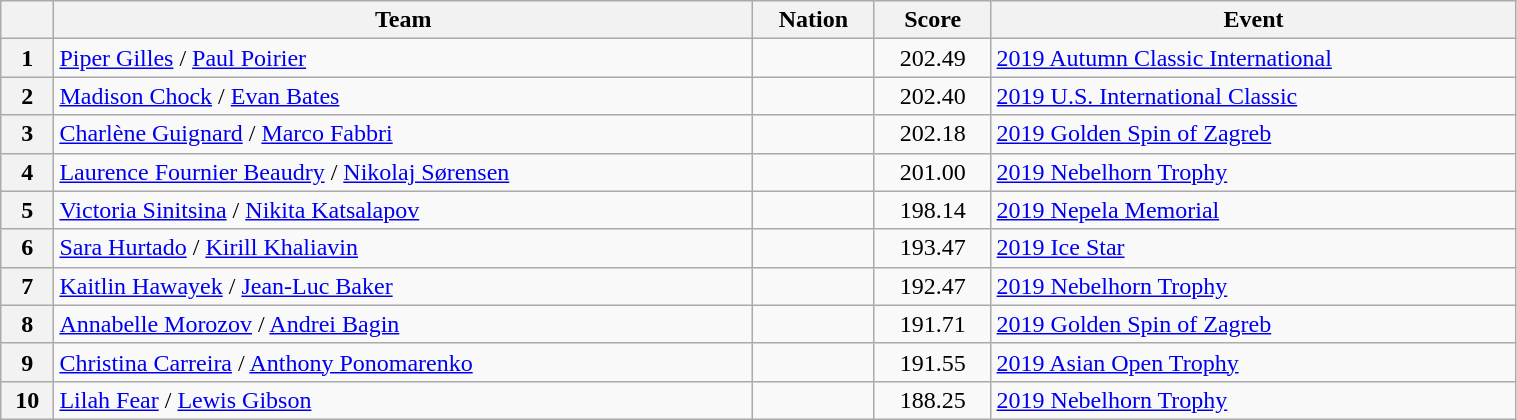<table class="wikitable sortable" style="text-align:left; width:80%">
<tr>
<th scope="col"></th>
<th scope="col">Team</th>
<th scope="col">Nation</th>
<th scope="col">Score</th>
<th scope="col">Event</th>
</tr>
<tr>
<th scope="row">1</th>
<td><a href='#'>Piper Gilles</a> / <a href='#'>Paul Poirier</a></td>
<td></td>
<td style="text-align:center;">202.49</td>
<td><a href='#'>2019 Autumn Classic International</a></td>
</tr>
<tr>
<th scope="row">2</th>
<td><a href='#'>Madison Chock</a> / <a href='#'>Evan Bates</a></td>
<td></td>
<td style="text-align:center;">202.40</td>
<td><a href='#'>2019 U.S. International Classic</a></td>
</tr>
<tr>
<th scope="row">3</th>
<td><a href='#'>Charlène Guignard</a> / <a href='#'>Marco Fabbri</a></td>
<td></td>
<td style="text-align:center;">202.18</td>
<td><a href='#'>2019 Golden Spin of Zagreb</a></td>
</tr>
<tr>
<th scope="row">4</th>
<td><a href='#'>Laurence Fournier Beaudry</a> / <a href='#'>Nikolaj Sørensen</a></td>
<td></td>
<td style="text-align:center;">201.00</td>
<td><a href='#'>2019 Nebelhorn Trophy</a></td>
</tr>
<tr>
<th scope="row">5</th>
<td><a href='#'>Victoria Sinitsina</a> / <a href='#'>Nikita Katsalapov</a></td>
<td></td>
<td style="text-align:center;">198.14</td>
<td><a href='#'>2019 Nepela Memorial</a></td>
</tr>
<tr>
<th scope="row">6</th>
<td><a href='#'>Sara Hurtado</a> / <a href='#'>Kirill Khaliavin</a></td>
<td></td>
<td style="text-align:center;">193.47</td>
<td><a href='#'>2019 Ice Star</a></td>
</tr>
<tr>
<th scope="row">7</th>
<td><a href='#'>Kaitlin Hawayek</a> / <a href='#'>Jean-Luc Baker</a></td>
<td></td>
<td style="text-align:center;">192.47</td>
<td><a href='#'>2019 Nebelhorn Trophy</a></td>
</tr>
<tr>
<th scope="row">8</th>
<td><a href='#'>Annabelle Morozov</a> / <a href='#'>Andrei Bagin</a></td>
<td></td>
<td style="text-align:center;">191.71</td>
<td><a href='#'>2019 Golden Spin of Zagreb</a></td>
</tr>
<tr>
<th scope="row">9</th>
<td><a href='#'>Christina Carreira</a> / <a href='#'>Anthony Ponomarenko</a></td>
<td></td>
<td style="text-align:center;">191.55</td>
<td><a href='#'>2019 Asian Open Trophy</a></td>
</tr>
<tr>
<th scope="row">10</th>
<td><a href='#'>Lilah Fear</a> / <a href='#'>Lewis Gibson</a></td>
<td></td>
<td style="text-align:center;">188.25</td>
<td><a href='#'>2019 Nebelhorn Trophy</a></td>
</tr>
</table>
